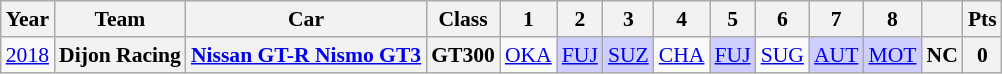<table class="wikitable" style="text-align:center; font-size:90%">
<tr>
<th>Year</th>
<th>Team</th>
<th>Car</th>
<th>Class</th>
<th>1</th>
<th>2</th>
<th>3</th>
<th>4</th>
<th>5</th>
<th>6</th>
<th>7</th>
<th>8</th>
<th></th>
<th>Pts</th>
</tr>
<tr>
<td><a href='#'>2018</a></td>
<th>Dijon Racing</th>
<th><a href='#'>Nissan GT-R Nismo GT3</a></th>
<th>GT300</th>
<td><a href='#'>OKA</a></td>
<td style="background:#CFCFFF;"><a href='#'>FUJ</a><br></td>
<td style="background:#CFCFFF;"><a href='#'>SUZ</a><br></td>
<td><a href='#'>CHA</a></td>
<td style="background:#CFCFFF;"><a href='#'>FUJ</a><br></td>
<td><a href='#'>SUG</a></td>
<td style="background:#CFCFFF;"><a href='#'>AUT</a><br></td>
<td style="background:#CFCFFF;"><a href='#'>MOT</a><br></td>
<th>NC</th>
<th>0</th>
</tr>
</table>
